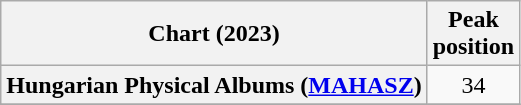<table class="wikitable sortable plainrowheaders" style="text-align:center">
<tr>
<th scope="col">Chart (2023)</th>
<th scope="col">Peak<br>position</th>
</tr>
<tr>
<th scope="row">Hungarian Physical Albums (<a href='#'>MAHASZ</a>)</th>
<td>34</td>
</tr>
<tr>
</tr>
</table>
